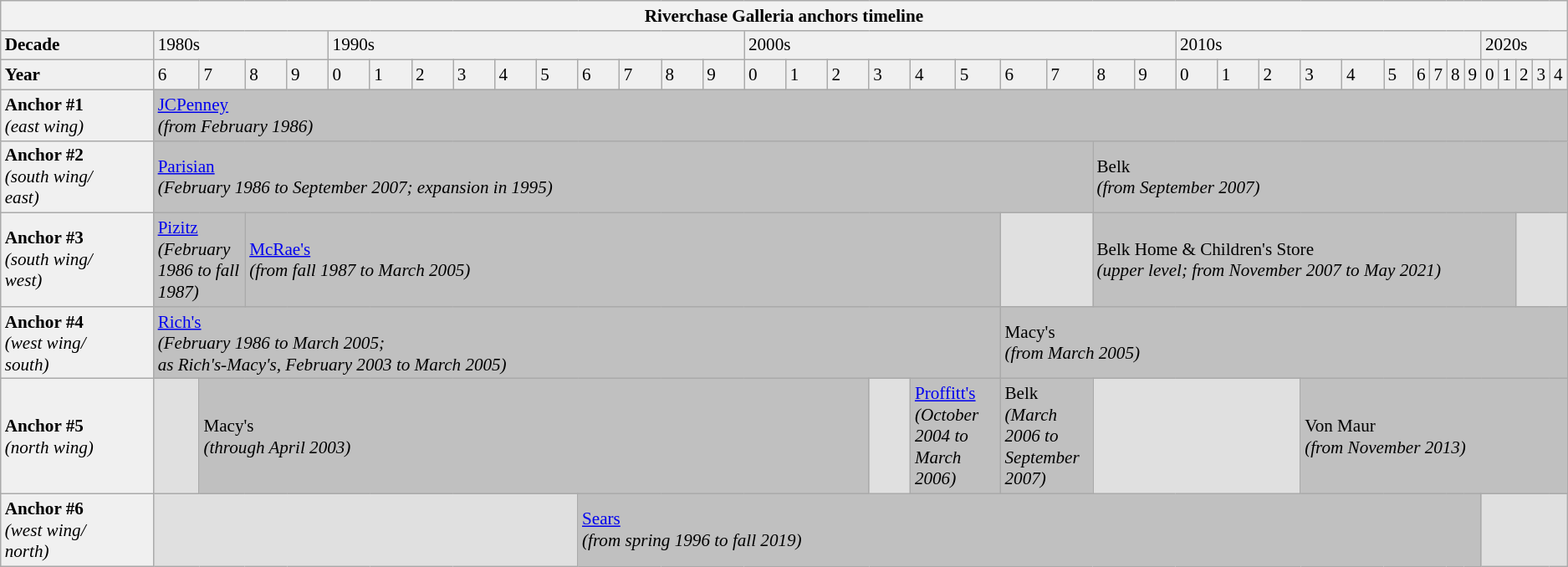<table class="wikitable" style="font-size:88%">
<tr>
<th colspan="40">Riverchase Galleria anchors timeline</th>
</tr>
<tr style="background:#f0f0f0;">
<td width=11%><strong>Decade</strong></td>
<td colspan="4" style="width:12.5%;">1980s</td>
<td colspan="10" style="width:25%;">1990s</td>
<td colspan="10" style="width:25%;">2000s</td>
<td colspan="10" style="width:25%;">2010s</td>
<td colspan="5" style="width:8.3%;">2020s</td>
</tr>
<tr style="background:#f0f0f0;">
<td><strong>Year</strong></td>
<td width=3%>6</td>
<td width=3%>7</td>
<td width=3%>8</td>
<td width=3%>9</td>
<td width=3%>0</td>
<td width=3%>1</td>
<td width=3%>2</td>
<td width=3%>3</td>
<td width=3%>4</td>
<td width=3%>5</td>
<td width=3%>6</td>
<td width=3%>7</td>
<td width=3%>8</td>
<td width=3%>9</td>
<td width=3%>0</td>
<td width=3%>1</td>
<td width=3%>2</td>
<td width=3%>3</td>
<td width=3%>4</td>
<td width=3%>5</td>
<td width=3%>6</td>
<td width=3%>7</td>
<td width=3%>8</td>
<td width=3%>9</td>
<td width=3%>0</td>
<td width=3%>1</td>
<td width=3%>2</td>
<td width=3%>3</td>
<td width=3%>4</td>
<td width=3%>5</td>
<td width=3%>6</td>
<td width=3%>7</td>
<td width=3%>8</td>
<td width=3%>9</td>
<td width=3%>0</td>
<td width=3%>1</td>
<td width=3%>2</td>
<td width=3%>3</td>
<td width=3%>4</td>
</tr>
<tr style="background:#e0e0e0;">
<td style="background:#f0f0f0;"><strong>Anchor #1</strong><br><em>(east wing)</em></td>
<td colspan="39" style="background:silver;"><a href='#'>JCPenney</a><br><em>(from February 1986)</em></td>
</tr>
<tr style="background:#e0e0e0;">
<td style="background:#f0f0f0;"><strong>Anchor #2</strong><br><em>(south wing/<br>east)</em></td>
<td colspan="22" style="background:silver;"><a href='#'>Parisian</a><br><em>(February 1986 to September 2007; expansion in 1995)</em></td>
<td colspan="17" style="background:silver;">Belk<br><em>(from September 2007)</em></td>
</tr>
<tr style="background:#e0e0e0;">
<td style="background:#f0f0f0;"><strong>Anchor #3</strong><br><em>(south wing/<br>west)</em></td>
<td colspan="2" style="background:silver;"><a href='#'>Pizitz</a><br><em>(February 1986 to fall 1987)</em></td>
<td colspan="18" style="background:silver;"><a href='#'>McRae's</a><br><em>(from fall 1987 to March 2005)</em></td>
<td colspan=2></td>
<td colspan="14" style="background:silver;">Belk Home & Children's Store<br><em>(upper level; from November 2007 to May 2021)</em></td>
<td colspan=3></td>
</tr>
<tr style="background:#e0e0e0;">
<td style="background:#f0f0f0;"><strong>Anchor #4</strong><br><em>(west wing/<br>south)</em></td>
<td colspan="20" style="background:silver;"><a href='#'>Rich's</a><br><em>(February 1986 to March 2005;<br>as Rich's-Macy's, February 2003 to March 2005)</em></td>
<td colspan="19" style="background:silver;">Macy's<br><em>(from March 2005)</em></td>
</tr>
<tr style="background:#e0e0e0;">
<td style="background:#f0f0f0;"><strong>Anchor #5</strong><br><em>(north wing)</em></td>
<td></td>
<td colspan="16" style="background:silver;">Macy's<br><em>(through April 2003)</em></td>
<td></td>
<td colspan="2" style="background:silver;"><a href='#'>Proffitt's</a><br><em>(October 2004 to March 2006)</em></td>
<td colspan="2" style="background:silver;">Belk<br><em>(March 2006 to September 2007)</em></td>
<td colspan=5></td>
<td colspan="12" style="background:silver;">Von Maur<br><em>(from November 2013)</em></td>
</tr>
<tr style="background:#e0e0e0;">
<td style="background:#f0f0f0;"><strong>Anchor #6</strong><br><em>(west wing/<br>north)</em></td>
<td colspan=10></td>
<td colspan="24" style="background:silver;"><a href='#'>Sears</a><br><em>(from spring 1996 to fall 2019)</em></td>
<td colspan=5></td>
</tr>
</table>
